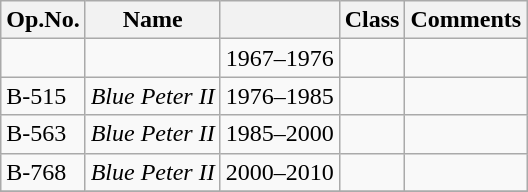<table class="wikitable">
<tr>
<th>Op.No.</th>
<th>Name</th>
<th></th>
<th>Class</th>
<th>Comments</th>
</tr>
<tr>
<td></td>
<td></td>
<td>1967–1976</td>
<td></td>
<td></td>
</tr>
<tr>
<td>B-515</td>
<td><em>Blue Peter II</em></td>
<td>1976–1985</td>
<td></td>
<td></td>
</tr>
<tr>
<td>B-563</td>
<td><em>Blue Peter II</em></td>
<td>1985–2000</td>
<td></td>
<td></td>
</tr>
<tr>
<td>B-768</td>
<td><em>Blue Peter II</em></td>
<td>2000–2010</td>
<td></td>
<td></td>
</tr>
<tr>
</tr>
</table>
